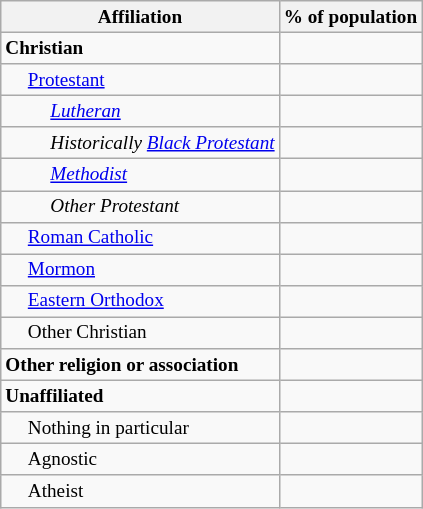<table class="wikitable sortable floatleft" style="font-size: 80%">
<tr>
<th>Affiliation</th>
<th colspan="2">% of population</th>
</tr>
<tr>
<td><strong>Christian</strong></td>
<td align=right></td>
</tr>
<tr>
<td style="text-align:left; text-indent:15px;"><a href='#'>Protestant</a></td>
<td align=right></td>
</tr>
<tr>
<td style="text-align:left; text-indent:30px;"><em><a href='#'>Lutheran</a></em></td>
<td align=right></td>
</tr>
<tr>
<td style="text-align:left; text-indent:30px;"><em>Historically <a href='#'>Black Protestant</a></em></td>
<td align=right></td>
</tr>
<tr>
<td style="text-align:left; text-indent:30px;"><em><a href='#'>Methodist</a></em></td>
<td align=right></td>
</tr>
<tr>
<td style="text-align:left; text-indent:30px;"><em>Other Protestant</em></td>
<td align=right></td>
</tr>
<tr>
<td style="text-align:left; text-indent:15px;"><a href='#'>Roman Catholic</a></td>
<td align=right></td>
</tr>
<tr>
<td style="text-align:left; text-indent:15px;"><a href='#'>Mormon</a></td>
<td align=right></td>
</tr>
<tr>
<td style="text-align:left; text-indent:15px;"><a href='#'>Eastern Orthodox</a></td>
<td align=right></td>
</tr>
<tr>
<td style="text-align:left; text-indent:15px;">Other Christian</td>
<td align=right></td>
</tr>
<tr>
<td><strong>Other religion or association</strong></td>
<td align=right></td>
</tr>
<tr>
<td><strong>Unaffiliated</strong></td>
<td align=right></td>
</tr>
<tr>
<td style="text-align:left; text-indent:15px;">Nothing in particular</td>
<td align=right></td>
</tr>
<tr>
<td style="text-align:left; text-indent:15px;">Agnostic</td>
<td align=right></td>
</tr>
<tr>
<td style="text-align:left; text-indent:15px;">Atheist</td>
<td align=right></td>
</tr>
</table>
